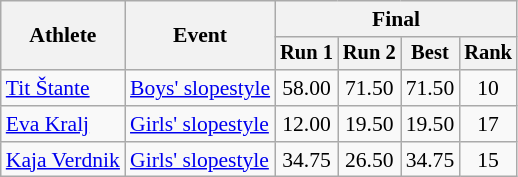<table class="wikitable" style="font-size:90%">
<tr>
<th rowspan=2>Athlete</th>
<th rowspan=2>Event</th>
<th colspan=5>Final</th>
</tr>
<tr style="font-size:95%">
<th>Run 1</th>
<th>Run 2</th>
<th>Best</th>
<th>Rank</th>
</tr>
<tr align=center>
<td align=left><a href='#'>Tit Štante</a></td>
<td align=left><a href='#'>Boys' slopestyle</a></td>
<td>58.00</td>
<td>71.50</td>
<td>71.50</td>
<td>10</td>
</tr>
<tr align=center>
<td align=left><a href='#'>Eva Kralj</a></td>
<td align=left><a href='#'>Girls' slopestyle</a></td>
<td>12.00</td>
<td>19.50</td>
<td>19.50</td>
<td>17</td>
</tr>
<tr align=center>
<td align=left><a href='#'>Kaja Verdnik</a></td>
<td align=left><a href='#'>Girls' slopestyle</a></td>
<td>34.75</td>
<td>26.50</td>
<td>34.75</td>
<td>15</td>
</tr>
</table>
